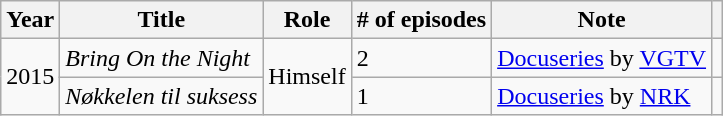<table class ="wikitable sortable">
<tr>
<th>Year</th>
<th>Title</th>
<th>Role</th>
<th># of episodes</th>
<th>Note</th>
<th scope="col" class="unsortable"></th>
</tr>
<tr>
<td rowspan="2">2015</td>
<td><em>Bring On the Night</em></td>
<td rowspan="2">Himself</td>
<td>2 </td>
<td><a href='#'>Docuseries</a> by <a href='#'>VGTV</a></td>
<td style="text-align:center;"></td>
</tr>
<tr>
<td><em>Nøkkelen til suksess</em></td>
<td>1 </td>
<td><a href='#'>Docuseries</a> by <a href='#'>NRK</a></td>
<td style="text-align:center;"></td>
</tr>
</table>
